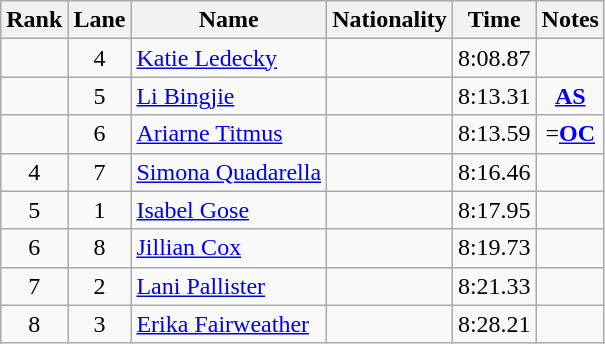<table class="wikitable sortable" style="text-align:center">
<tr>
<th>Rank</th>
<th>Lane</th>
<th>Name</th>
<th>Nationality</th>
<th>Time</th>
<th>Notes</th>
</tr>
<tr>
<td></td>
<td>4</td>
<td align=left><a href='#'>Katie Ledecky</a></td>
<td align=left></td>
<td>8:08.87</td>
<td></td>
</tr>
<tr>
<td></td>
<td>5</td>
<td align=left><a href='#'>Li Bingjie</a></td>
<td align=left></td>
<td>8:13.31</td>
<td><strong><a href='#'>AS</a></strong></td>
</tr>
<tr>
<td></td>
<td>6</td>
<td align=left><a href='#'>Ariarne Titmus</a></td>
<td align=left></td>
<td>8:13.59</td>
<td>=<strong><a href='#'>OC</a></strong></td>
</tr>
<tr>
<td>4</td>
<td>7</td>
<td align=left><a href='#'>Simona Quadarella</a></td>
<td align=left></td>
<td>8:16.46</td>
<td></td>
</tr>
<tr>
<td>5</td>
<td>1</td>
<td align=left><a href='#'>Isabel Gose</a></td>
<td align=left></td>
<td>8:17.95</td>
<td></td>
</tr>
<tr>
<td>6</td>
<td>8</td>
<td align=left><a href='#'>Jillian Cox</a></td>
<td align=left></td>
<td>8:19.73</td>
<td></td>
</tr>
<tr>
<td>7</td>
<td>2</td>
<td align=left><a href='#'>Lani Pallister</a></td>
<td align=left></td>
<td>8:21.33</td>
<td></td>
</tr>
<tr>
<td>8</td>
<td>3</td>
<td align=left><a href='#'>Erika Fairweather</a></td>
<td align=left></td>
<td>8:28.21</td>
<td></td>
</tr>
</table>
